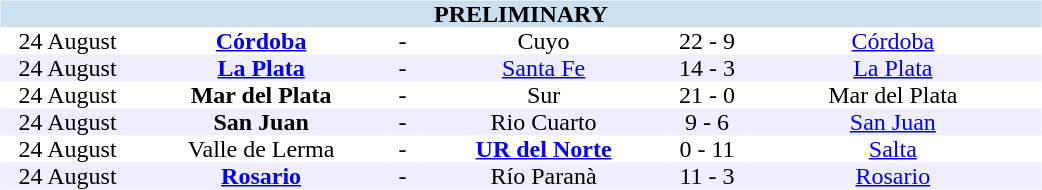<table table width=700>
<tr>
<td width=700 valign="top"><br><table border=0 cellspacing=0 cellpadding=0 style="font-size: 100%; border-collapse: collapse;" width=100%>
<tr bgcolor="#CADFF0">
<td style="font-size:100%"; align="center" colspan="6"><strong>PRELIMINARY</strong></td>
</tr>
<tr align=center bgcolor=#FFFFFF>
<td width=90>24 August</td>
<td width=170><strong><a href='#'>Córdoba</a></strong></td>
<td width=20>-</td>
<td width=170>Cuyo</td>
<td width=50>22 - 9</td>
<td width=200><a href='#'>Córdoba</a></td>
</tr>
<tr align=center bgcolor=#EEEEFF>
<td width=90>24 August</td>
<td width=170><strong><a href='#'>La Plata</a></strong></td>
<td width=20>-</td>
<td width=170><a href='#'>Santa Fe</a></td>
<td width=50>14 - 3</td>
<td width=200><a href='#'>La Plata</a></td>
</tr>
<tr align=center bgcolor=#FFFFFF>
<td width=90>24 August</td>
<td width=170><strong>Mar del Plata</strong></td>
<td width=20>-</td>
<td width=170>Sur</td>
<td width=50>21 - 0</td>
<td width=200>Mar del Plata</td>
</tr>
<tr align=center bgcolor=#EEEEFF>
<td width=90>24 August</td>
<td width=170><strong>San Juan</strong></td>
<td width=20>-</td>
<td width=170>Rio Cuarto</td>
<td width=50>9 - 6</td>
<td width=200><a href='#'>San Juan</a></td>
</tr>
<tr align=center bgcolor=#FFFFFF>
<td width=90>24 August</td>
<td width=170>Valle de Lerma</td>
<td width=20>-</td>
<td width=170><strong><a href='#'>UR del Norte</a></strong></td>
<td width=50>0 - 11</td>
<td width=200><a href='#'>Salta</a></td>
</tr>
<tr align=center bgcolor=#EEEEFF>
<td width=90>24 August</td>
<td width=170><strong><a href='#'>Rosario</a></strong></td>
<td width=20>-</td>
<td width=170>Río Paranà</td>
<td width=50>11 - 3</td>
<td width=200><a href='#'>Rosario</a></td>
</tr>
</table>
</td>
</tr>
</table>
